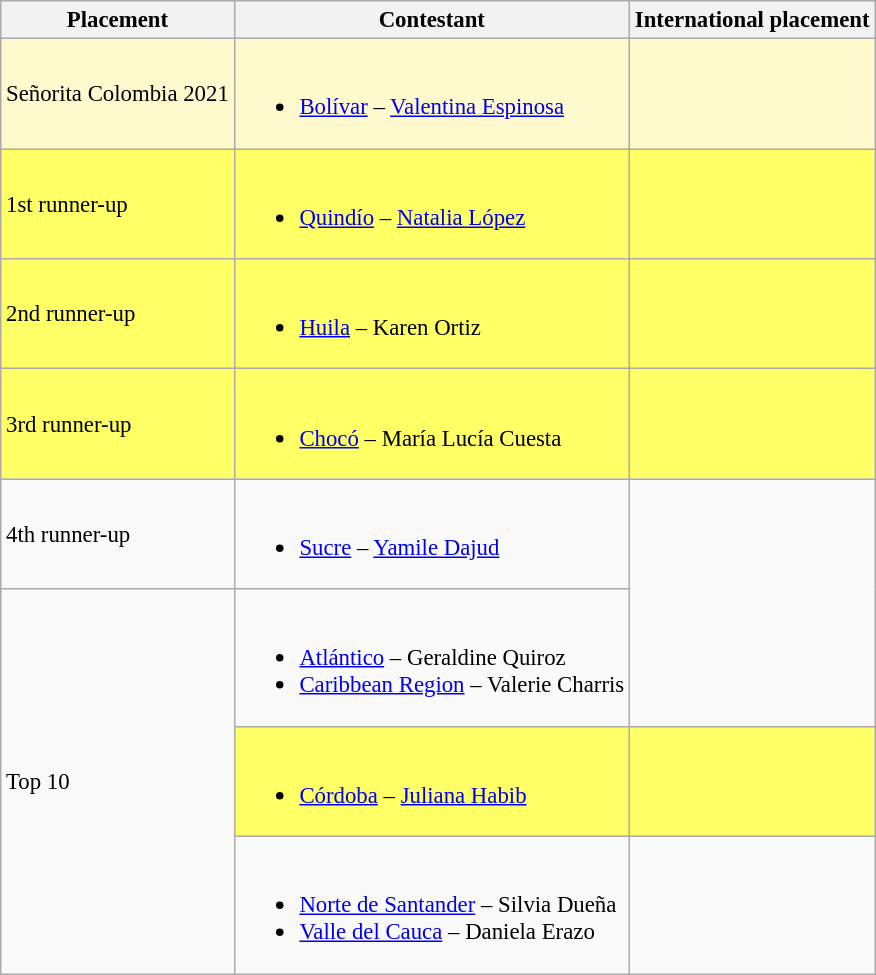<table class="wikitable sortable" style="font-size: 95%;">
<tr>
<th>Placement</th>
<th>Contestant</th>
<th>International placement</th>
</tr>
<tr style="background:#FFFACD;">
<td>Señorita Colombia 2021</td>
<td><br><ul><li><a href='#'>Bolívar</a> – <a href='#'>Valentina Espinosa</a></li></ul></td>
<td></td>
</tr>
<tr style="background:#FFFF66;">
<td>1st runner-up</td>
<td><br><ul><li><a href='#'>Quindío</a> – <a href='#'>Natalia López</a></li></ul></td>
<td></td>
</tr>
<tr style="background:#FFFF66;">
<td>2nd runner-up</td>
<td><br><ul><li><a href='#'>Huila</a> – Karen Ortiz</li></ul></td>
<td></td>
</tr>
<tr style="background:#FFFF66;">
<td>3rd runner-up</td>
<td><br><ul><li><a href='#'>Chocó</a> – María Lucía Cuesta</li></ul></td>
<td></td>
</tr>
<tr>
<td>4th runner-up</td>
<td><br><ul><li><a href='#'>Sucre</a> – <a href='#'>Yamile Dajud</a></li></ul></td>
</tr>
<tr>
<td rowspan="3">Top 10</td>
<td><br><ul><li><a href='#'>Atlántico</a> – Geraldine Quiroz</li><li><a href='#'>Caribbean Region</a> – Valerie Charris</li></ul></td>
</tr>
<tr style="background:#FFFF66;">
<td><br><ul><li><a href='#'>Córdoba</a> – <a href='#'>Juliana Habib</a></li></ul></td>
<td></td>
</tr>
<tr>
<td><br><ul><li><a href='#'>Norte de Santander</a> – Silvia Dueña</li><li><a href='#'>Valle del Cauca</a> – Daniela Erazo</li></ul></td>
</tr>
</table>
